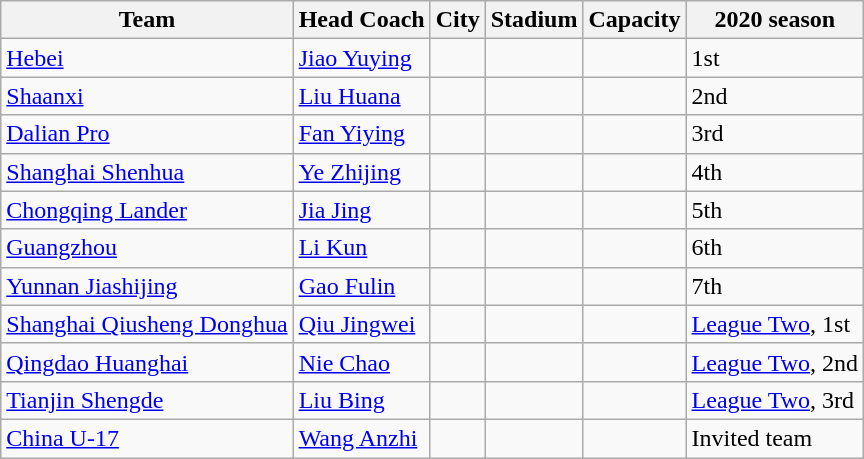<table class="wikitable sortable" style="font-size:100%">
<tr>
<th>Team</th>
<th>Head Coach</th>
<th>City</th>
<th>Stadium</th>
<th>Capacity</th>
<th>2020 season</th>
</tr>
<tr>
<td><a href='#'>Hebei</a></td>
<td> <a href='#'>Jiao Yuying</a></td>
<td></td>
<td></td>
<td></td>
<td data-sort-value="1">1st</td>
</tr>
<tr>
<td><a href='#'>Shaanxi</a></td>
<td> <a href='#'>Liu Huana</a></td>
<td></td>
<td></td>
<td></td>
<td data-sort-value="2">2nd</td>
</tr>
<tr>
<td><a href='#'>Dalian Pro</a></td>
<td> <a href='#'>Fan Yiying</a></td>
<td></td>
<td></td>
<td></td>
<td data-sort-value="3">3rd</td>
</tr>
<tr>
<td><a href='#'>Shanghai Shenhua</a></td>
<td> <a href='#'>Ye Zhijing</a></td>
<td></td>
<td></td>
<td></td>
<td data-sort-value="4">4th</td>
</tr>
<tr>
<td><a href='#'>Chongqing Lander</a></td>
<td> <a href='#'>Jia Jing</a></td>
<td></td>
<td></td>
<td></td>
<td data-sort-value="5">5th</td>
</tr>
<tr>
<td><a href='#'>Guangzhou</a></td>
<td> <a href='#'>Li Kun</a></td>
<td></td>
<td></td>
<td></td>
<td data-sort-value="6">6th</td>
</tr>
<tr>
<td><a href='#'>Yunnan Jiashijing</a></td>
<td> <a href='#'>Gao Fulin</a></td>
<td></td>
<td></td>
<td></td>
<td data-sort-value="7">7th</td>
</tr>
<tr>
<td><a href='#'>Shanghai Qiusheng Donghua</a></td>
<td> <a href='#'>Qiu Jingwei</a></td>
<td></td>
<td></td>
<td></td>
<td data-sort-value="8"><a href='#'>League Two</a>, 1st</td>
</tr>
<tr>
<td><a href='#'>Qingdao Huanghai</a></td>
<td> <a href='#'>Nie Chao</a></td>
<td></td>
<td></td>
<td></td>
<td data-sort-value="9"><a href='#'>League Two</a>, 2nd</td>
</tr>
<tr>
<td><a href='#'>Tianjin Shengde</a></td>
<td> <a href='#'>Liu Bing</a></td>
<td></td>
<td></td>
<td></td>
<td data-sort-value="10"><a href='#'>League Two</a>, 3rd</td>
</tr>
<tr>
<td><a href='#'>China U-17</a></td>
<td> <a href='#'>Wang Anzhi</a></td>
<td></td>
<td></td>
<td></td>
<td data-sort-value="11">Invited team</td>
</tr>
</table>
